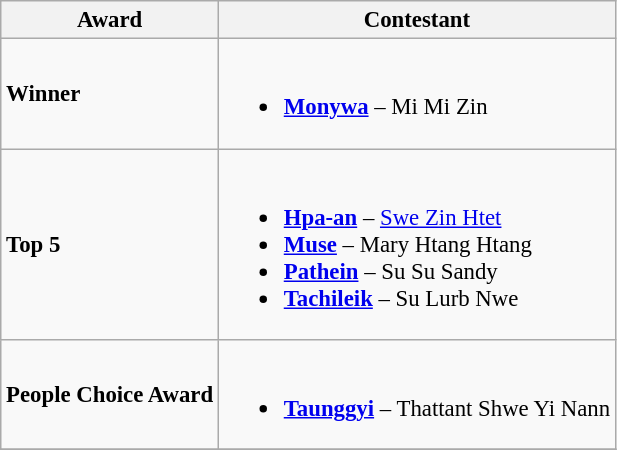<table class="wikitable sortable" style="font-size: 95%;">
<tr>
<th>Award</th>
<th>Contestant</th>
</tr>
<tr>
<td><strong>Winner</strong></td>
<td><br><ul><li><strong> <a href='#'>Monywa</a></strong> – Mi Mi Zin</li></ul></td>
</tr>
<tr>
<td><strong>Top 5</strong></td>
<td><br><ul><li><strong> <a href='#'>Hpa-an</a></strong> – <a href='#'>Swe Zin Htet</a></li><li><strong> <a href='#'>Muse</a></strong> – Mary Htang Htang</li><li><strong> <a href='#'>Pathein</a></strong> – Su Su Sandy</li><li><strong> <a href='#'>Tachileik</a></strong> – Su Lurb Nwe</li></ul></td>
</tr>
<tr>
<td><strong>People Choice Award</strong></td>
<td><br><ul><li><strong> <a href='#'>Taunggyi</a></strong> – Thattant Shwe Yi Nann</li></ul></td>
</tr>
<tr>
</tr>
</table>
